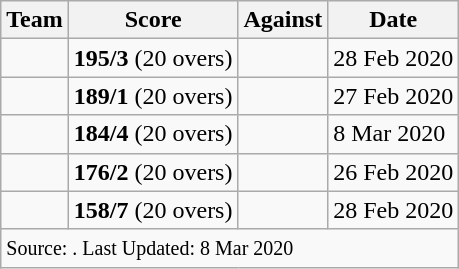<table class="wikitable sortable" style="text-align:left">
<tr>
<th>Team</th>
<th>Score</th>
<th>Against</th>
<th class="unsortable">Date</th>
</tr>
<tr>
<td></td>
<td><strong>195/3</strong> (20 overs)</td>
<td></td>
<td>28 Feb 2020</td>
</tr>
<tr>
<td></td>
<td><strong>189/1</strong> (20 overs)</td>
<td></td>
<td>27 Feb 2020</td>
</tr>
<tr>
<td></td>
<td><strong>184/4</strong> (20 overs)</td>
<td></td>
<td>8 Mar 2020</td>
</tr>
<tr>
<td></td>
<td><strong>176/2</strong> (20 overs)</td>
<td></td>
<td>26 Feb 2020</td>
</tr>
<tr>
<td></td>
<td><strong>158/7</strong> (20 overs)</td>
<td></td>
<td>28 Feb 2020</td>
</tr>
<tr>
<td colspan=5><small>Source: . Last Updated: 8 Mar 2020 </small></td>
</tr>
</table>
